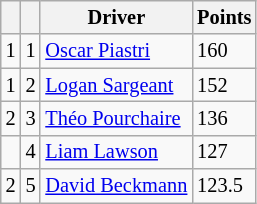<table class="wikitable" style="font-size: 85%;">
<tr>
<th></th>
<th></th>
<th>Driver</th>
<th>Points</th>
</tr>
<tr>
<td align="left"> 1</td>
<td align="center">1</td>
<td> <a href='#'>Oscar Piastri</a></td>
<td>160</td>
</tr>
<tr>
<td align="left"> 1</td>
<td align="center">2</td>
<td> <a href='#'>Logan Sargeant</a></td>
<td>152</td>
</tr>
<tr>
<td align="left"> 2</td>
<td align="center">3</td>
<td> <a href='#'>Théo Pourchaire</a></td>
<td>136</td>
</tr>
<tr>
<td align="left"></td>
<td align="center">4</td>
<td> <a href='#'>Liam Lawson</a></td>
<td>127</td>
</tr>
<tr>
<td align="left"> 2</td>
<td align="center">5</td>
<td> <a href='#'>David Beckmann</a></td>
<td>123.5</td>
</tr>
</table>
